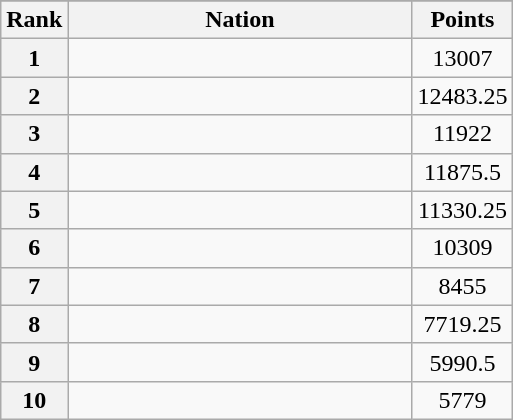<table class="wikitable sortable">
<tr>
</tr>
<tr>
<th width=30>Rank</th>
<th width=222>Nation</th>
<th width=50>Points</th>
</tr>
<tr style="text-align:center;">
<th scope="row">1</th>
<td style="text-align:left;"></td>
<td>13007</td>
</tr>
<tr style="text-align:center;">
<th scope="row">2</th>
<td style="text-align:left;"></td>
<td>12483.25</td>
</tr>
<tr style="text-align:center;">
<th scope="row">3</th>
<td style="text-align:left;"></td>
<td>11922</td>
</tr>
<tr style="text-align:center;">
<th scope="row">4</th>
<td style="text-align:left;"></td>
<td>11875.5</td>
</tr>
<tr style="text-align:center;">
<th scope="row">5</th>
<td style="text-align:left;"></td>
<td>11330.25</td>
</tr>
<tr style="text-align:center;">
<th scope="row">6</th>
<td style="text-align:left;"></td>
<td>10309</td>
</tr>
<tr style="text-align:center;">
<th scope="row">7</th>
<td style="text-align:left;"></td>
<td>8455</td>
</tr>
<tr style="text-align:center;">
<th scope="row">8</th>
<td style="text-align:left;"></td>
<td>7719.25</td>
</tr>
<tr style="text-align:center;">
<th scope="row">9</th>
<td style="text-align:left;"></td>
<td>5990.5</td>
</tr>
<tr style="text-align:center;">
<th scope="row">10</th>
<td style="text-align:left;"></td>
<td>5779</td>
</tr>
</table>
